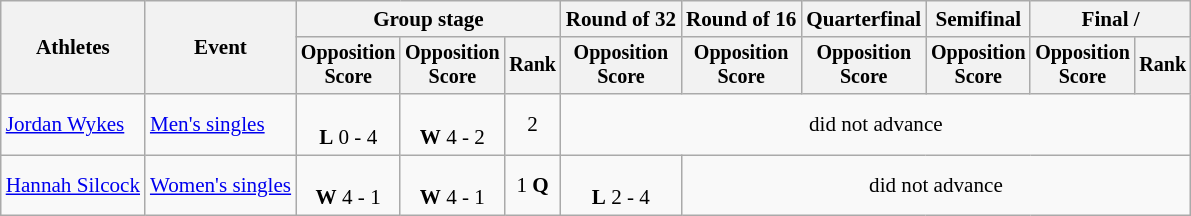<table class=wikitable style=font-size:88%;text-align:center>
<tr>
<th rowspan=2>Athletes</th>
<th rowspan=2>Event</th>
<th colspan=3>Group stage</th>
<th>Round of 32</th>
<th>Round of 16</th>
<th>Quarterfinal</th>
<th>Semifinal</th>
<th colspan=2>Final / </th>
</tr>
<tr style=font-size:95%>
<th>Opposition<br>Score</th>
<th>Opposition<br>Score</th>
<th>Rank</th>
<th>Opposition<br>Score</th>
<th>Opposition<br>Score</th>
<th>Opposition<br>Score</th>
<th>Opposition<br>Score</th>
<th>Opposition<br>Score</th>
<th>Rank</th>
</tr>
<tr>
<td align=left><a href='#'>Jordan Wykes</a></td>
<td align=left><a href='#'>Men's singles</a></td>
<td><br><strong>L</strong> 0 - 4</td>
<td><br><strong>W</strong> 4 - 2</td>
<td>2</td>
<td colspan=6>did not advance</td>
</tr>
<tr>
<td align=left><a href='#'>Hannah Silcock</a></td>
<td align=left><a href='#'>Women's singles</a></td>
<td><br><strong>W</strong> 4 - 1</td>
<td><br><strong>W</strong> 4 - 1</td>
<td>1 <strong>Q</strong></td>
<td><br><strong>L</strong> 2 - 4</td>
<td colspan=5>did not advance</td>
</tr>
</table>
